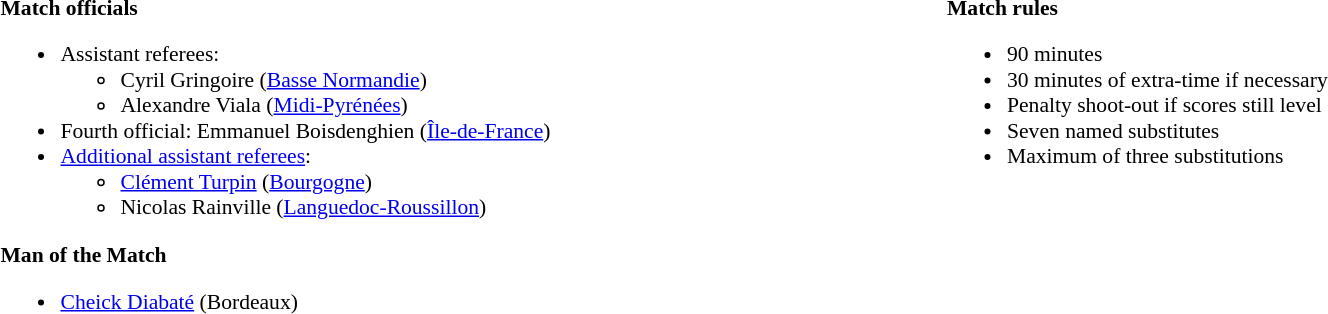<table width=100% style="font-size: 90%">
<tr>
<td width=50% valign=top><br><strong>Match officials</strong><ul><li>Assistant referees:<ul><li>Cyril Gringoire (<a href='#'>Basse Normandie</a>)</li><li>Alexandre Viala (<a href='#'>Midi-Pyrénées</a>)</li></ul></li><li>Fourth official: Emmanuel Boisdenghien (<a href='#'>Île-de-France</a>)</li><li><a href='#'>Additional assistant referees</a>:<ul><li><a href='#'>Clément Turpin</a> (<a href='#'>Bourgogne</a>)</li><li>Nicolas Rainville (<a href='#'>Languedoc-Roussillon</a>)</li></ul></li></ul><strong>Man of the Match</strong><ul><li><a href='#'>Cheick Diabaté</a> (Bordeaux)</li></ul></td>
<td width=50% valign=top><br><strong>Match rules</strong><ul><li>90 minutes</li><li>30 minutes of extra-time if necessary</li><li>Penalty shoot-out if scores still level</li><li>Seven named substitutes</li><li>Maximum of three substitutions</li></ul></td>
</tr>
</table>
